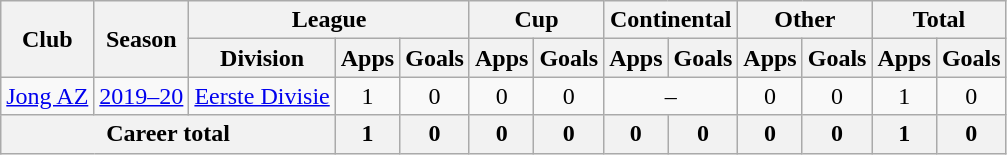<table class="wikitable" style="text-align:center">
<tr>
<th rowspan="2">Club</th>
<th rowspan="2">Season</th>
<th colspan="3">League</th>
<th colspan="2">Cup</th>
<th colspan="2">Continental</th>
<th colspan="2">Other</th>
<th colspan="2">Total</th>
</tr>
<tr>
<th>Division</th>
<th>Apps</th>
<th>Goals</th>
<th>Apps</th>
<th>Goals</th>
<th>Apps</th>
<th>Goals</th>
<th>Apps</th>
<th>Goals</th>
<th>Apps</th>
<th>Goals</th>
</tr>
<tr>
<td><a href='#'>Jong AZ</a></td>
<td><a href='#'>2019–20</a></td>
<td><a href='#'>Eerste Divisie</a></td>
<td>1</td>
<td>0</td>
<td>0</td>
<td>0</td>
<td colspan="2">–</td>
<td>0</td>
<td>0</td>
<td>1</td>
<td>0</td>
</tr>
<tr>
<th colspan="3">Career total</th>
<th>1</th>
<th>0</th>
<th>0</th>
<th>0</th>
<th>0</th>
<th>0</th>
<th>0</th>
<th>0</th>
<th>1</th>
<th>0</th>
</tr>
</table>
